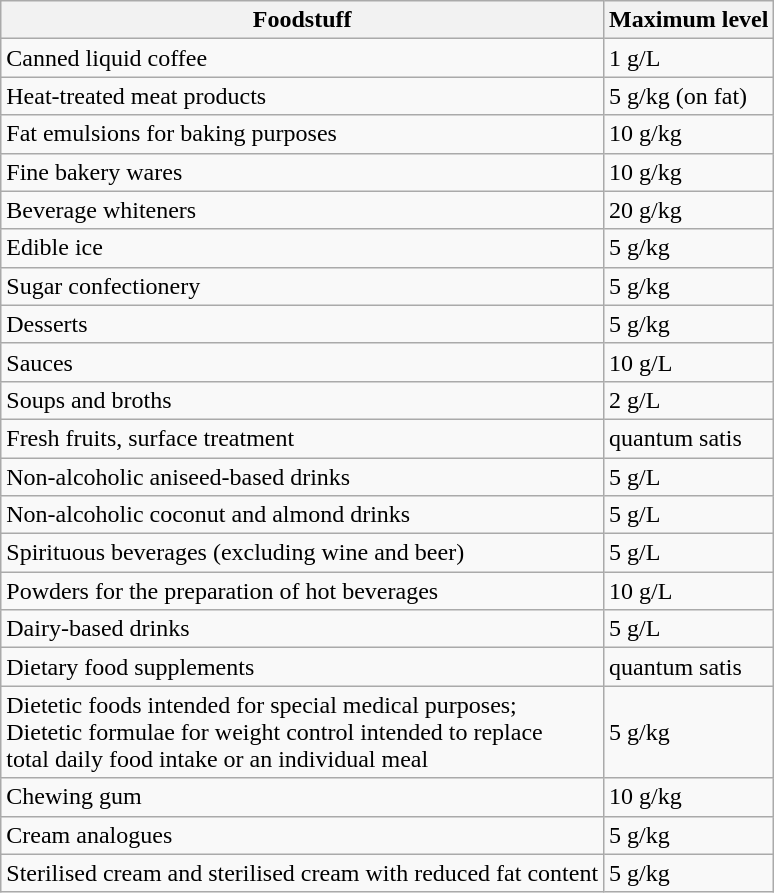<table class="wikitable">
<tr>
<th>Foodstuff</th>
<th>Maximum level</th>
</tr>
<tr>
<td>Canned liquid coffee</td>
<td>1 g/L</td>
</tr>
<tr>
<td>Heat-treated meat products</td>
<td>5 g/kg (on fat)</td>
</tr>
<tr>
<td>Fat emulsions for baking purposes</td>
<td>10 g/kg</td>
</tr>
<tr>
<td>Fine bakery wares</td>
<td>10 g/kg</td>
</tr>
<tr>
<td>Beverage whiteners</td>
<td>20 g/kg</td>
</tr>
<tr>
<td>Edible ice</td>
<td>5 g/kg</td>
</tr>
<tr>
<td>Sugar confectionery</td>
<td>5 g/kg</td>
</tr>
<tr>
<td>Desserts</td>
<td>5 g/kg</td>
</tr>
<tr>
<td>Sauces</td>
<td>10 g/L</td>
</tr>
<tr>
<td>Soups and broths</td>
<td>2 g/L</td>
</tr>
<tr>
<td>Fresh fruits, surface treatment</td>
<td>quantum satis</td>
</tr>
<tr>
<td>Non-alcoholic aniseed-based drinks</td>
<td>5 g/L</td>
</tr>
<tr>
<td>Non-alcoholic coconut and almond drinks</td>
<td>5 g/L</td>
</tr>
<tr>
<td>Spirituous beverages (excluding wine and beer)</td>
<td>5 g/L</td>
</tr>
<tr>
<td>Powders for the preparation of hot beverages</td>
<td>10 g/L</td>
</tr>
<tr>
<td>Dairy-based drinks</td>
<td>5 g/L</td>
</tr>
<tr>
<td>Dietary food supplements</td>
<td>quantum satis</td>
</tr>
<tr>
<td>Dietetic foods intended for special medical purposes;<br>Dietetic formulae for weight control intended to replace<br>total daily food intake or an individual meal</td>
<td>5 g/kg</td>
</tr>
<tr>
<td>Chewing gum</td>
<td>10 g/kg</td>
</tr>
<tr>
<td>Cream analogues</td>
<td>5 g/kg</td>
</tr>
<tr>
<td>Sterilised cream and sterilised cream with reduced fat content</td>
<td>5 g/kg</td>
</tr>
</table>
